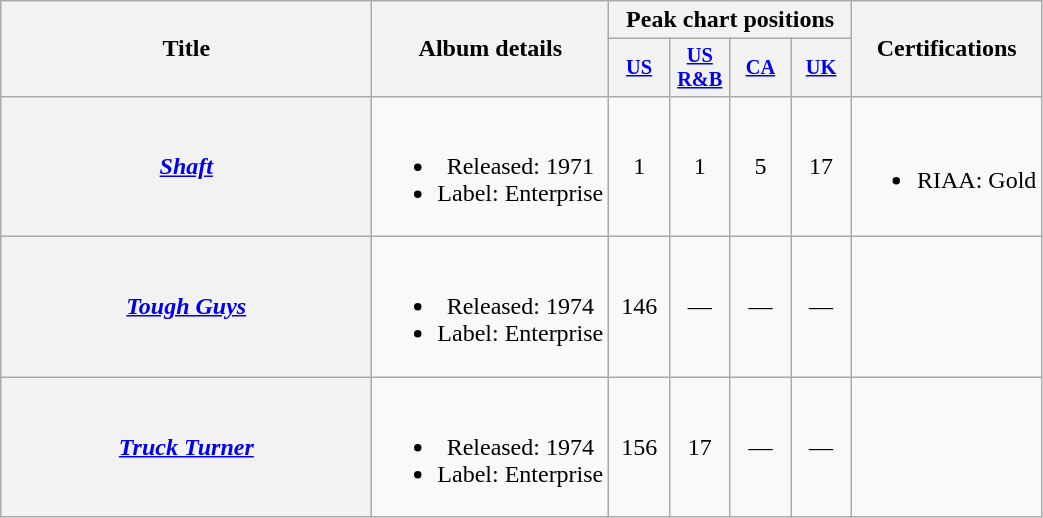<table class="wikitable plainrowheaders" style="text-align:center;">
<tr>
<th rowspan="2" style="width:15em;">Title</th>
<th rowspan="2">Album details</th>
<th colspan="4">Peak chart positions</th>
<th rowspan="2">Certifications</th>
</tr>
<tr>
<th scope="col" style="width:2.5em;font-size:85%"><a href='#'>US</a><br></th>
<th scope="col" style="width:2.5em;font-size:85%"><a href='#'>US<br>R&B</a><br></th>
<th scope="col" style="width:2.5em;font-size:85%"><a href='#'>CA</a><br></th>
<th scope="col" style="width:2.5em;font-size:85%"><a href='#'>UK</a><br></th>
</tr>
<tr>
<th scope="row"><em><a href='#'>Shaft</a></em></th>
<td><br><ul><li>Released: 1971</li><li>Label: Enterprise</li></ul></td>
<td>1</td>
<td>1</td>
<td>5</td>
<td>17</td>
<td><br><ul><li>RIAA: Gold</li></ul></td>
</tr>
<tr>
<th scope="row"><em><a href='#'>Tough Guys</a></em></th>
<td><br><ul><li>Released: 1974</li><li>Label: Enterprise</li></ul></td>
<td>146</td>
<td>—</td>
<td>—</td>
<td>—</td>
<td></td>
</tr>
<tr>
<th scope="row"><em><a href='#'>Truck Turner</a></em></th>
<td><br><ul><li>Released: 1974</li><li>Label: Enterprise</li></ul></td>
<td>156</td>
<td>17</td>
<td>—</td>
<td>—</td>
<td></td>
</tr>
</table>
